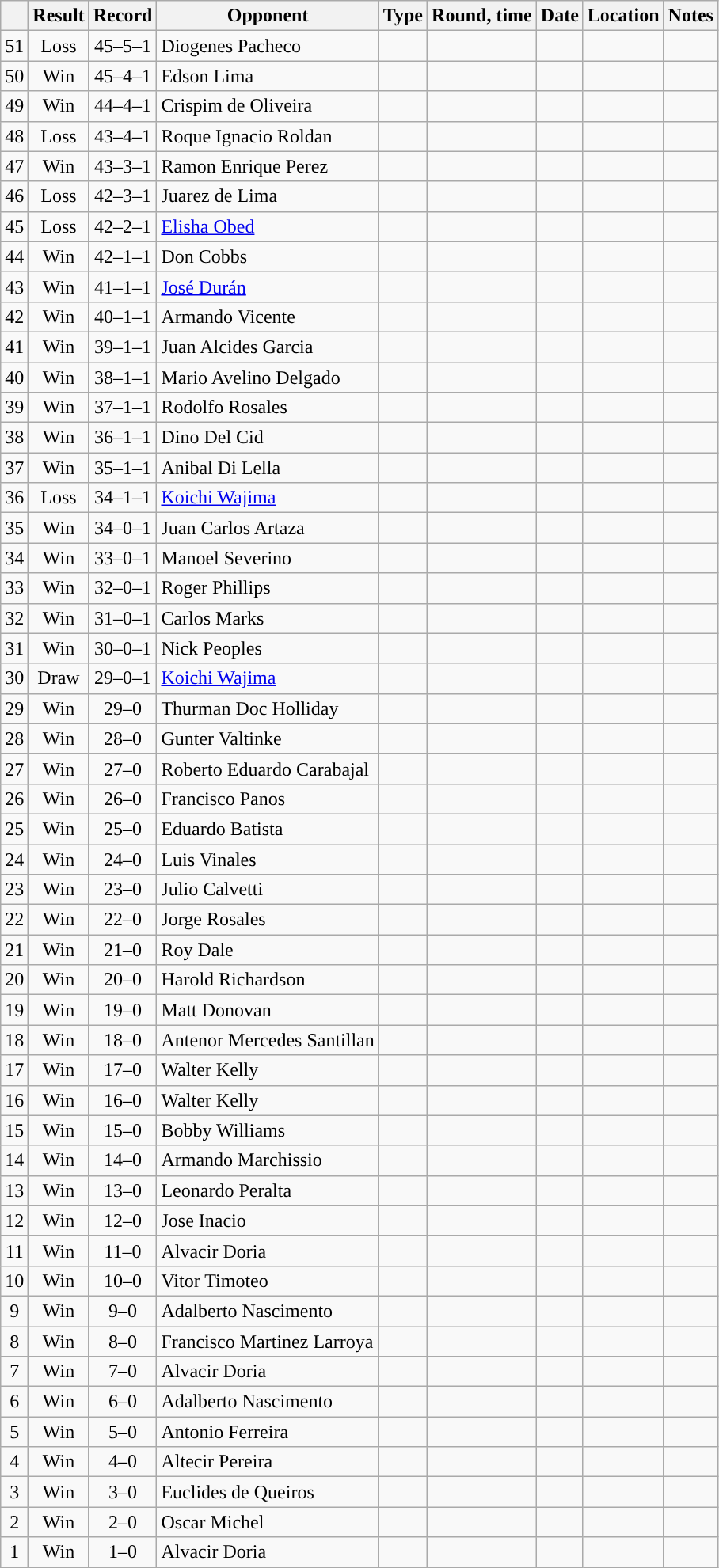<table class="wikitable" style="text-align:center">
<tr>
<th></th>
<th>Result</th>
<th>Record</th>
<th>Opponent</th>
<th>Type</th>
<th>Round, time</th>
<th>Date</th>
<th>Location</th>
<th>Notes</th>
</tr>
<tr>
<td>51</td>
<td>Loss</td>
<td>45–5–1</td>
<td align=left>Diogenes Pacheco</td>
<td></td>
<td></td>
<td></td>
<td align=left></td>
<td align=left></td>
</tr>
<tr>
<td>50</td>
<td>Win</td>
<td>45–4–1</td>
<td align=left>Edson Lima</td>
<td></td>
<td></td>
<td></td>
<td align=left></td>
<td align=left></td>
</tr>
<tr>
<td>49</td>
<td>Win</td>
<td>44–4–1</td>
<td align=left>Crispim de Oliveira</td>
<td></td>
<td></td>
<td></td>
<td align=left></td>
<td align=left></td>
</tr>
<tr>
<td>48</td>
<td>Loss</td>
<td>43–4–1</td>
<td align=left>Roque Ignacio Roldan</td>
<td></td>
<td></td>
<td></td>
<td align=left></td>
<td align=left></td>
</tr>
<tr>
<td>47</td>
<td>Win</td>
<td>43–3–1</td>
<td align=left>Ramon Enrique Perez</td>
<td></td>
<td></td>
<td></td>
<td align=left></td>
<td align=left></td>
</tr>
<tr>
<td>46</td>
<td>Loss</td>
<td>42–3–1</td>
<td align=left>Juarez de Lima</td>
<td></td>
<td></td>
<td></td>
<td align=left></td>
<td align=left></td>
</tr>
<tr>
<td>45</td>
<td>Loss</td>
<td>42–2–1</td>
<td align=left><a href='#'>Elisha Obed</a></td>
<td></td>
<td></td>
<td></td>
<td align=left></td>
<td align=left></td>
</tr>
<tr>
<td>44</td>
<td>Win</td>
<td>42–1–1</td>
<td align=left>Don Cobbs</td>
<td></td>
<td></td>
<td></td>
<td align=left></td>
<td align=left></td>
</tr>
<tr>
<td>43</td>
<td>Win</td>
<td>41–1–1</td>
<td align=left><a href='#'>José Durán</a></td>
<td></td>
<td></td>
<td></td>
<td align=left></td>
<td align=left></td>
</tr>
<tr>
<td>42</td>
<td>Win</td>
<td>40–1–1</td>
<td align=left>Armando Vicente</td>
<td></td>
<td></td>
<td></td>
<td align=left></td>
<td align=left></td>
</tr>
<tr>
<td>41</td>
<td>Win</td>
<td>39–1–1</td>
<td align=left>Juan Alcides Garcia</td>
<td></td>
<td></td>
<td></td>
<td align=left></td>
<td align=left></td>
</tr>
<tr>
<td>40</td>
<td>Win</td>
<td>38–1–1</td>
<td align=left>Mario Avelino Delgado</td>
<td></td>
<td></td>
<td></td>
<td align=left></td>
<td align=left></td>
</tr>
<tr>
<td>39</td>
<td>Win</td>
<td>37–1–1</td>
<td align=left>Rodolfo Rosales</td>
<td></td>
<td></td>
<td></td>
<td align=left></td>
<td align=left></td>
</tr>
<tr>
<td>38</td>
<td>Win</td>
<td>36–1–1</td>
<td align=left>Dino Del Cid</td>
<td></td>
<td></td>
<td></td>
<td align=left></td>
<td align=left></td>
</tr>
<tr>
<td>37</td>
<td>Win</td>
<td>35–1–1</td>
<td align=left>Anibal Di Lella</td>
<td></td>
<td></td>
<td></td>
<td align=left></td>
<td align=left></td>
</tr>
<tr>
<td>36</td>
<td>Loss</td>
<td>34–1–1</td>
<td align=left><a href='#'>Koichi Wajima</a></td>
<td></td>
<td></td>
<td></td>
<td align=left></td>
<td align=left></td>
</tr>
<tr>
<td>35</td>
<td>Win</td>
<td>34–0–1</td>
<td align=left>Juan Carlos Artaza</td>
<td></td>
<td></td>
<td></td>
<td align=left></td>
<td align=left></td>
</tr>
<tr>
<td>34</td>
<td>Win</td>
<td>33–0–1</td>
<td align=left>Manoel Severino</td>
<td></td>
<td></td>
<td></td>
<td align=left></td>
<td align=left></td>
</tr>
<tr>
<td>33</td>
<td>Win</td>
<td>32–0–1</td>
<td align=left>Roger Phillips</td>
<td></td>
<td></td>
<td></td>
<td align=left></td>
<td align=left></td>
</tr>
<tr>
<td>32</td>
<td>Win</td>
<td>31–0–1</td>
<td align=left>Carlos Marks</td>
<td></td>
<td></td>
<td></td>
<td align=left></td>
<td align=left></td>
</tr>
<tr>
<td>31</td>
<td>Win</td>
<td>30–0–1</td>
<td align=left>Nick Peoples</td>
<td></td>
<td></td>
<td></td>
<td align=left></td>
<td align=left></td>
</tr>
<tr>
<td>30</td>
<td>Draw</td>
<td>29–0–1</td>
<td align=left><a href='#'>Koichi Wajima</a></td>
<td></td>
<td></td>
<td></td>
<td align=left></td>
<td align=left></td>
</tr>
<tr>
<td>29</td>
<td>Win</td>
<td>29–0</td>
<td align=left>Thurman Doc Holliday</td>
<td></td>
<td></td>
<td></td>
<td align=left></td>
<td align=left></td>
</tr>
<tr>
<td>28</td>
<td>Win</td>
<td>28–0</td>
<td align=left>Gunter Valtinke</td>
<td></td>
<td></td>
<td></td>
<td align=left></td>
<td align=left></td>
</tr>
<tr>
<td>27</td>
<td>Win</td>
<td>27–0</td>
<td align=left>Roberto Eduardo Carabajal</td>
<td></td>
<td></td>
<td></td>
<td align=left></td>
<td align=left></td>
</tr>
<tr>
<td>26</td>
<td>Win</td>
<td>26–0</td>
<td align=left>Francisco Panos</td>
<td></td>
<td></td>
<td></td>
<td align=left></td>
<td align=left></td>
</tr>
<tr>
<td>25</td>
<td>Win</td>
<td>25–0</td>
<td align=left>Eduardo Batista</td>
<td></td>
<td></td>
<td></td>
<td align=left></td>
<td align=left></td>
</tr>
<tr>
<td>24</td>
<td>Win</td>
<td>24–0</td>
<td align=left>Luis Vinales</td>
<td></td>
<td></td>
<td></td>
<td align=left></td>
<td align=left></td>
</tr>
<tr>
<td>23</td>
<td>Win</td>
<td>23–0</td>
<td align=left>Julio Calvetti</td>
<td></td>
<td></td>
<td></td>
<td align=left></td>
<td align=left></td>
</tr>
<tr>
<td>22</td>
<td>Win</td>
<td>22–0</td>
<td align=left>Jorge Rosales</td>
<td></td>
<td></td>
<td></td>
<td align=left></td>
<td align=left></td>
</tr>
<tr>
<td>21</td>
<td>Win</td>
<td>21–0</td>
<td align=left>Roy Dale</td>
<td></td>
<td></td>
<td></td>
<td align=left></td>
<td align=left></td>
</tr>
<tr>
<td>20</td>
<td>Win</td>
<td>20–0</td>
<td align=left>Harold Richardson</td>
<td></td>
<td></td>
<td></td>
<td align=left></td>
<td align=left></td>
</tr>
<tr>
<td>19</td>
<td>Win</td>
<td>19–0</td>
<td align=left>Matt Donovan</td>
<td></td>
<td></td>
<td></td>
<td align=left></td>
<td align=left></td>
</tr>
<tr>
<td>18</td>
<td>Win</td>
<td>18–0</td>
<td align=left>Antenor Mercedes Santillan</td>
<td></td>
<td></td>
<td></td>
<td align=left></td>
<td align=left></td>
</tr>
<tr>
<td>17</td>
<td>Win</td>
<td>17–0</td>
<td align=left>Walter Kelly</td>
<td></td>
<td></td>
<td></td>
<td align=left></td>
<td align=left></td>
</tr>
<tr>
<td>16</td>
<td>Win</td>
<td>16–0</td>
<td align=left>Walter Kelly</td>
<td></td>
<td></td>
<td></td>
<td align=left></td>
<td align=left></td>
</tr>
<tr>
<td>15</td>
<td>Win</td>
<td>15–0</td>
<td align=left>Bobby Williams</td>
<td></td>
<td></td>
<td></td>
<td align=left></td>
<td align=left></td>
</tr>
<tr>
<td>14</td>
<td>Win</td>
<td>14–0</td>
<td align=left>Armando Marchissio</td>
<td></td>
<td></td>
<td></td>
<td align=left></td>
<td align=left></td>
</tr>
<tr>
<td>13</td>
<td>Win</td>
<td>13–0</td>
<td align=left>Leonardo Peralta</td>
<td></td>
<td></td>
<td></td>
<td align=left></td>
<td align=left></td>
</tr>
<tr>
<td>12</td>
<td>Win</td>
<td>12–0</td>
<td align=left>Jose Inacio</td>
<td></td>
<td></td>
<td></td>
<td align=left></td>
<td align=left></td>
</tr>
<tr>
<td>11</td>
<td>Win</td>
<td>11–0</td>
<td align=left>Alvacir Doria</td>
<td></td>
<td></td>
<td></td>
<td align=left></td>
<td align=left></td>
</tr>
<tr>
<td>10</td>
<td>Win</td>
<td>10–0</td>
<td align=left>Vitor Timoteo</td>
<td></td>
<td></td>
<td></td>
<td align=left></td>
<td align=left></td>
</tr>
<tr>
<td>9</td>
<td>Win</td>
<td>9–0</td>
<td align=left>Adalberto Nascimento</td>
<td></td>
<td></td>
<td></td>
<td align=left></td>
<td align=left></td>
</tr>
<tr>
<td>8</td>
<td>Win</td>
<td>8–0</td>
<td align=left>Francisco Martinez Larroya</td>
<td></td>
<td></td>
<td></td>
<td align=left></td>
<td align=left></td>
</tr>
<tr>
<td>7</td>
<td>Win</td>
<td>7–0</td>
<td align=left>Alvacir Doria</td>
<td></td>
<td></td>
<td></td>
<td align=left></td>
<td align=left></td>
</tr>
<tr>
<td>6</td>
<td>Win</td>
<td>6–0</td>
<td align=left>Adalberto Nascimento</td>
<td></td>
<td></td>
<td></td>
<td align=left></td>
<td align=left></td>
</tr>
<tr>
<td>5</td>
<td>Win</td>
<td>5–0</td>
<td align=left>Antonio Ferreira</td>
<td></td>
<td></td>
<td></td>
<td align=left></td>
<td align=left></td>
</tr>
<tr>
<td>4</td>
<td>Win</td>
<td>4–0</td>
<td align=left>Altecir Pereira</td>
<td></td>
<td></td>
<td></td>
<td align=left></td>
<td align=left></td>
</tr>
<tr>
<td>3</td>
<td>Win</td>
<td>3–0</td>
<td align=left>Euclides de Queiros</td>
<td></td>
<td></td>
<td></td>
<td align=left></td>
<td align=left></td>
</tr>
<tr>
<td>2</td>
<td>Win</td>
<td>2–0</td>
<td align=left>Oscar Michel</td>
<td></td>
<td></td>
<td></td>
<td align=left></td>
<td align=left></td>
</tr>
<tr>
<td>1</td>
<td>Win</td>
<td>1–0</td>
<td align=left>Alvacir Doria</td>
<td></td>
<td></td>
<td></td>
<td align=left></td>
<td align=left></td>
</tr>
</table>
